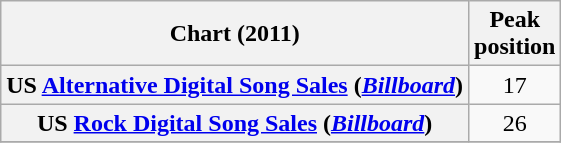<table class="wikitable sortable plainrowheaders" style="text-align:center">
<tr>
<th scope="col">Chart (2011)</th>
<th scope="col">Peak<br>position</th>
</tr>
<tr>
<th scope="row">US <a href='#'>Alternative Digital Song Sales</a> (<a href='#'><em>Billboard</em></a>)</th>
<td>17</td>
</tr>
<tr>
<th scope="row">US <a href='#'>Rock Digital Song Sales</a> (<a href='#'><em>Billboard</em></a>)</th>
<td>26</td>
</tr>
<tr>
</tr>
</table>
